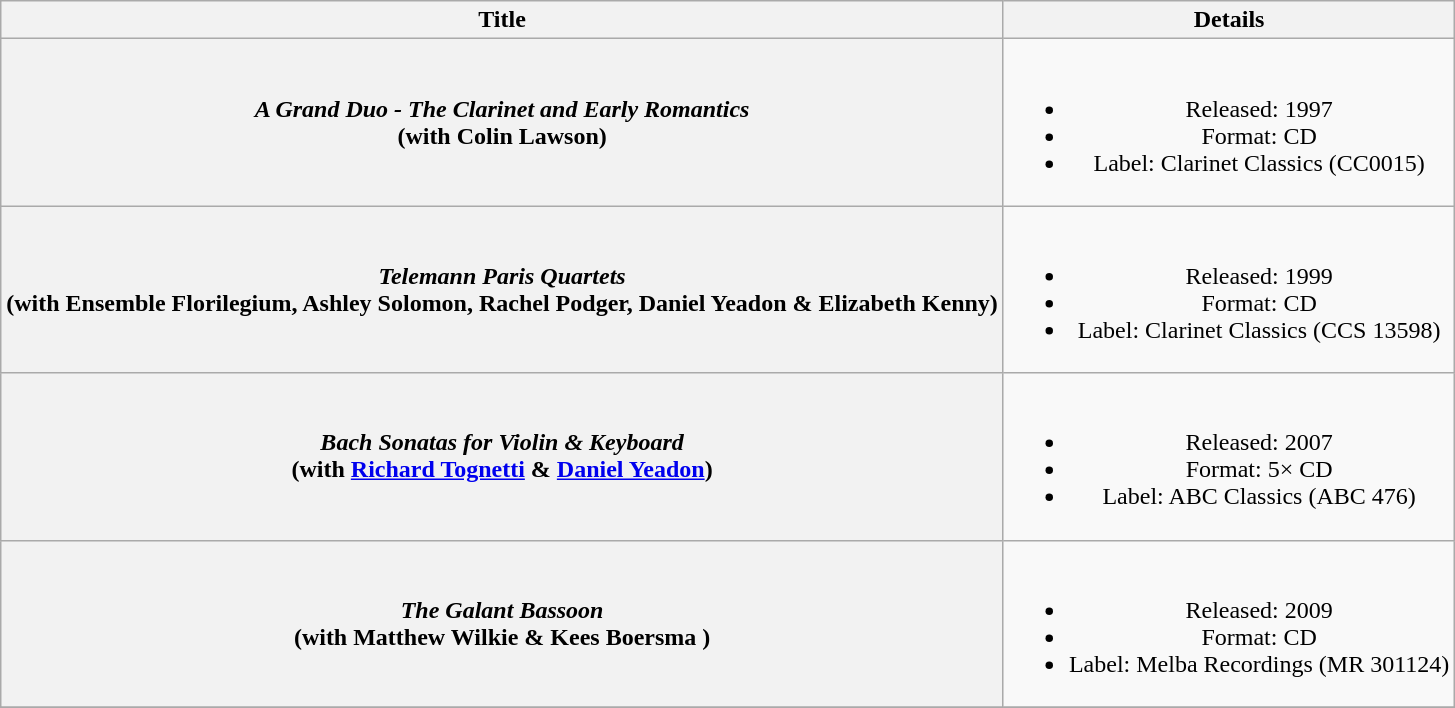<table class="wikitable plainrowheaders" style="text-align:center;" border="1">
<tr>
<th>Title</th>
<th>Details</th>
</tr>
<tr>
<th scope="row"><em>A Grand Duo - The Clarinet and Early Romantics</em> <br> (with Colin Lawson)</th>
<td><br><ul><li>Released: 1997</li><li>Format: CD</li><li>Label: Clarinet Classics (CC0015)</li></ul></td>
</tr>
<tr>
<th scope="row"><em>Telemann Paris Quartets</em> <br> (with Ensemble Florilegium, Ashley Solomon, Rachel Podger, Daniel Yeadon & Elizabeth Kenny)</th>
<td><br><ul><li>Released: 1999</li><li>Format: CD</li><li>Label: Clarinet Classics (CCS 13598)</li></ul></td>
</tr>
<tr>
<th scope="row"><em>Bach Sonatas for Violin & Keyboard</em> <br> (with <a href='#'>Richard Tognetti</a> & <a href='#'>Daniel Yeadon</a>)</th>
<td><br><ul><li>Released: 2007</li><li>Format: 5× CD</li><li>Label: ABC Classics (ABC 476)</li></ul></td>
</tr>
<tr>
<th scope="row"><em>The Galant Bassoon</em> <br> (with Matthew Wilkie & Kees Boersma )</th>
<td><br><ul><li>Released: 2009</li><li>Format: CD</li><li>Label: Melba Recordings (MR 301124)</li></ul></td>
</tr>
<tr>
</tr>
</table>
